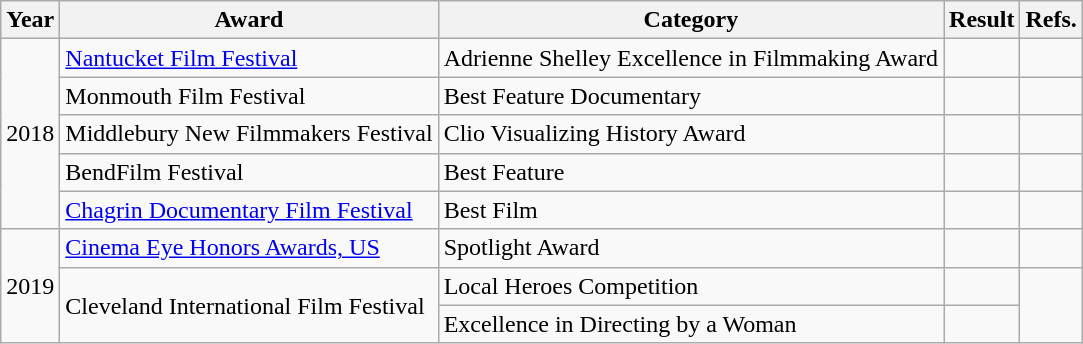<table class="wikitable">
<tr>
<th>Year</th>
<th>Award</th>
<th>Category</th>
<th>Result</th>
<th>Refs.</th>
</tr>
<tr>
<td rowspan="5">2018</td>
<td><a href='#'>Nantucket Film Festival</a></td>
<td>Adrienne Shelley Excellence in Filmmaking Award</td>
<td></td>
<td></td>
</tr>
<tr>
<td>Monmouth Film Festival</td>
<td>Best Feature Documentary</td>
<td></td>
<td></td>
</tr>
<tr>
<td>Middlebury New Filmmakers Festival</td>
<td>Clio Visualizing History Award</td>
<td></td>
<td></td>
</tr>
<tr>
<td>BendFilm Festival</td>
<td>Best Feature</td>
<td></td>
<td></td>
</tr>
<tr>
<td><a href='#'>Chagrin Documentary Film Festival</a></td>
<td>Best Film</td>
<td></td>
<td></td>
</tr>
<tr>
<td rowspan="3">2019</td>
<td><a href='#'>Cinema Eye Honors Awards, US</a></td>
<td>Spotlight Award</td>
<td></td>
<td></td>
</tr>
<tr>
<td rowspan="2">Cleveland International Film Festival</td>
<td>Local Heroes Competition</td>
<td></td>
<td rowspan="2"></td>
</tr>
<tr>
<td>Excellence in Directing by a Woman</td>
<td></td>
</tr>
</table>
